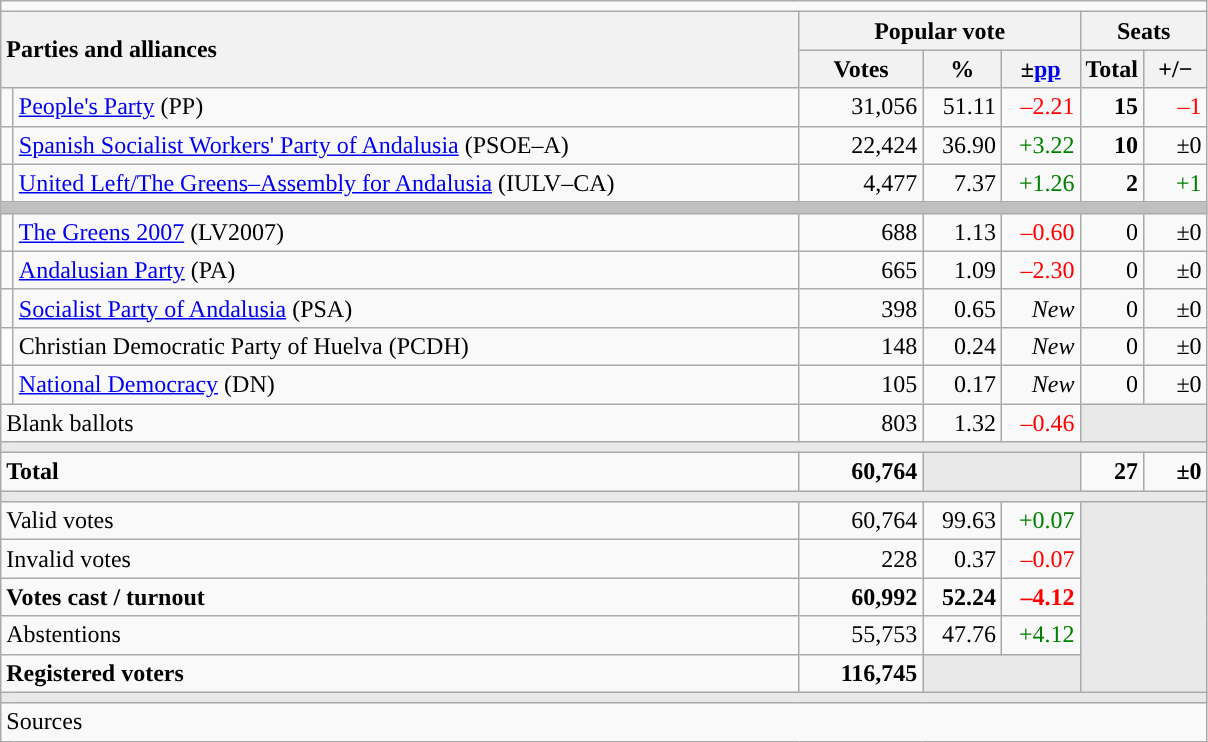<table class="wikitable" style="text-align:right;">
<tr>
<td colspan="7"></td>
</tr>
<tr>
<th style="text-align:left;" rowspan="2" colspan="2" width="525">Parties and alliances</th>
<th colspan="3">Popular vote</th>
<th colspan="2">Seats</th>
</tr>
<tr>
<th width="75">Votes</th>
<th width="45">%</th>
<th width="45">±<a href='#'>pp</a></th>
<th width="35">Total</th>
<th width="35">+/−</th>
</tr>
<tr>
<td width="1" style="color:inherit;background:"></td>
<td align="left"><a href='#'>People's Party</a> (PP)</td>
<td>31,056</td>
<td>51.11</td>
<td style="color:red;">–2.21</td>
<td><strong>15</strong></td>
<td style="color:red;">–1</td>
</tr>
<tr>
<td style="color:inherit;background:"></td>
<td align="left"><a href='#'>Spanish Socialist Workers' Party of Andalusia</a> (PSOE–A)</td>
<td>22,424</td>
<td>36.90</td>
<td style="color:green;">+3.22</td>
<td><strong>10</strong></td>
<td>±0</td>
</tr>
<tr>
<td style="color:inherit;background:"></td>
<td align="left"><a href='#'>United Left/The Greens–Assembly for Andalusia</a> (IULV–CA)</td>
<td>4,477</td>
<td>7.37</td>
<td style="color:green;">+1.26</td>
<td><strong>2</strong></td>
<td style="color:green;">+1</td>
</tr>
<tr>
<td colspan="7" bgcolor="#C0C0C0"></td>
</tr>
<tr>
<td style="color:inherit;background:"></td>
<td align="left"><a href='#'>The Greens 2007</a> (LV2007)</td>
<td>688</td>
<td>1.13</td>
<td style="color:red;">–0.60</td>
<td>0</td>
<td>±0</td>
</tr>
<tr>
<td style="color:inherit;background:"></td>
<td align="left"><a href='#'>Andalusian Party</a> (PA)</td>
<td>665</td>
<td>1.09</td>
<td style="color:red;">–2.30</td>
<td>0</td>
<td>±0</td>
</tr>
<tr>
<td style="color:inherit;background:"></td>
<td align="left"><a href='#'>Socialist Party of Andalusia</a> (PSA)</td>
<td>398</td>
<td>0.65</td>
<td><em>New</em></td>
<td>0</td>
<td>±0</td>
</tr>
<tr>
<td bgcolor="white"></td>
<td align="left">Christian Democratic Party of Huelva (PCDH)</td>
<td>148</td>
<td>0.24</td>
<td><em>New</em></td>
<td>0</td>
<td>±0</td>
</tr>
<tr>
<td style="color:inherit;background:"></td>
<td align="left"><a href='#'>National Democracy</a> (DN)</td>
<td>105</td>
<td>0.17</td>
<td><em>New</em></td>
<td>0</td>
<td>±0</td>
</tr>
<tr>
<td align="left" colspan="2">Blank ballots</td>
<td>803</td>
<td>1.32</td>
<td style="color:red;">–0.46</td>
<td bgcolor="#E9E9E9" colspan="2"></td>
</tr>
<tr>
<td colspan="7" bgcolor="#E9E9E9"></td>
</tr>
<tr style="font-weight:bold;">
<td align="left" colspan="2">Total</td>
<td>60,764</td>
<td bgcolor="#E9E9E9" colspan="2"></td>
<td>27</td>
<td>±0</td>
</tr>
<tr>
<td colspan="7" bgcolor="#E9E9E9"></td>
</tr>
<tr>
<td align="left" colspan="2">Valid votes</td>
<td>60,764</td>
<td>99.63</td>
<td style="color:green;">+0.07</td>
<td bgcolor="#E9E9E9" colspan="2" rowspan="5"></td>
</tr>
<tr>
<td align="left" colspan="2">Invalid votes</td>
<td>228</td>
<td>0.37</td>
<td style="color:red;">–0.07</td>
</tr>
<tr style="font-weight:bold;">
<td align="left" colspan="2">Votes cast / turnout</td>
<td>60,992</td>
<td>52.24</td>
<td style="color:red;">–4.12</td>
</tr>
<tr>
<td align="left" colspan="2">Abstentions</td>
<td>55,753</td>
<td>47.76</td>
<td style="color:green;">+4.12</td>
</tr>
<tr style="font-weight:bold;">
<td align="left" colspan="2">Registered voters</td>
<td>116,745</td>
<td bgcolor="#E9E9E9" colspan="2"></td>
</tr>
<tr>
<td colspan="7" bgcolor="#E9E9E9"></td>
</tr>
<tr>
<td align="left" colspan="7">Sources</td>
</tr>
</table>
